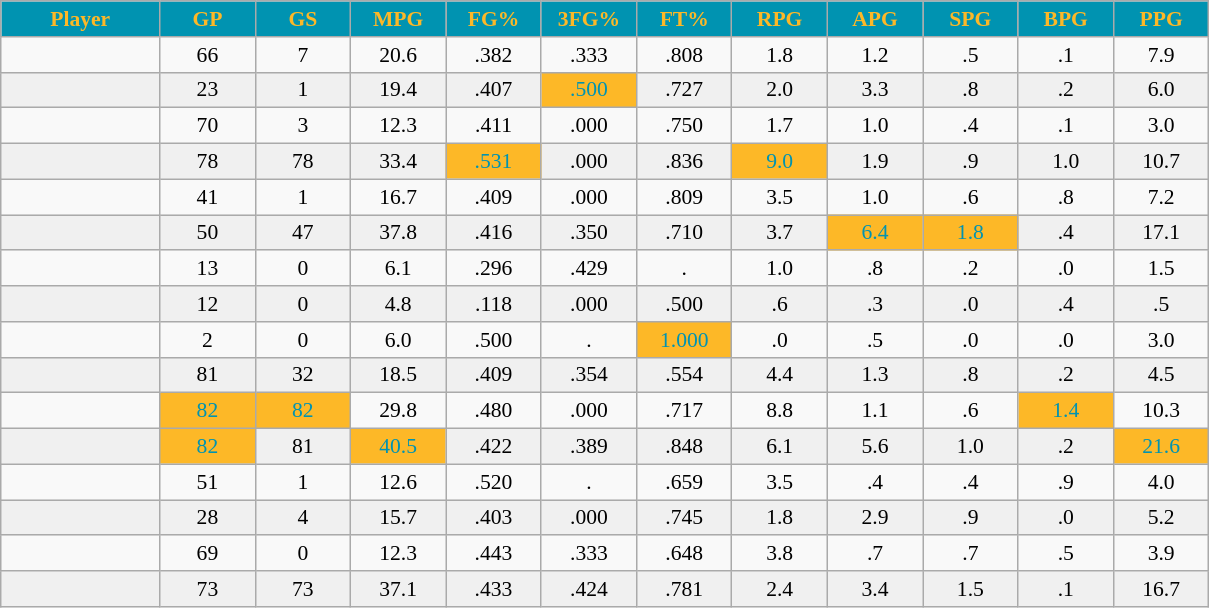<table class="wikitable sortable" style="font-size:90%;">
<tr>
<th style="background:#0093b1; color:#fdb827; width:10%;">Player</th>
<th style="background:#0093b1; color:#fdb827; width:6%;">GP</th>
<th style="background:#0093b1; color:#fdb827; width:6%;">GS</th>
<th style="background:#0093b1; color:#fdb827; width:6%;">MPG</th>
<th style="background:#0093b1; color:#fdb827; width:6%;">FG%</th>
<th style="background:#0093b1; color:#fdb827; width:6%;">3FG%</th>
<th style="background:#0093b1; color:#fdb827; width:6%;">FT%</th>
<th style="background:#0093b1; color:#fdb827; width:6%;">RPG</th>
<th style="background:#0093b1; color:#fdb827; width:6%;">APG</th>
<th style="background:#0093b1; color:#fdb827; width:6%;">SPG</th>
<th style="background:#0093b1; color:#fdb827; width:6%;">BPG</th>
<th style="background:#0093b1; color:#fdb827; width:6%;">PPG</th>
</tr>
<tr align="center" bgcolor="">
<td></td>
<td>66</td>
<td>7</td>
<td>20.6</td>
<td>.382</td>
<td>.333</td>
<td>.808</td>
<td>1.8</td>
<td>1.2</td>
<td>.5</td>
<td>.1</td>
<td>7.9</td>
</tr>
<tr align="center" bgcolor="f0f0f0">
<td></td>
<td>23</td>
<td>1</td>
<td>19.4</td>
<td>.407</td>
<td style="background:#FDB827;color:#0093B1;">.500</td>
<td>.727</td>
<td>2.0</td>
<td>3.3</td>
<td>.8</td>
<td>.2</td>
<td>6.0</td>
</tr>
<tr align="center" bgcolor="">
<td></td>
<td>70</td>
<td>3</td>
<td>12.3</td>
<td>.411</td>
<td>.000</td>
<td>.750</td>
<td>1.7</td>
<td>1.0</td>
<td>.4</td>
<td>.1</td>
<td>3.0</td>
</tr>
<tr align="center" bgcolor="f0f0f0">
<td><strong></strong></td>
<td>78</td>
<td>78</td>
<td>33.4</td>
<td style="background:#FDB827;color:#0093B1;">.531</td>
<td>.000</td>
<td>.836</td>
<td style="background:#FDB827;color:#0093B1;">9.0</td>
<td>1.9</td>
<td>.9</td>
<td>1.0</td>
<td>10.7</td>
</tr>
<tr align="center" bgcolor="">
<td></td>
<td>41</td>
<td>1</td>
<td>16.7</td>
<td>.409</td>
<td>.000</td>
<td>.809</td>
<td>3.5</td>
<td>1.0</td>
<td>.6</td>
<td>.8</td>
<td>7.2</td>
</tr>
<tr align="center" bgcolor="f0f0f0">
<td><strong></strong></td>
<td>50</td>
<td>47</td>
<td>37.8</td>
<td>.416</td>
<td>.350</td>
<td>.710</td>
<td>3.7</td>
<td style="background:#FDB827;color:#0093B1;">6.4</td>
<td style="background:#FDB827;color:#0093B1;">1.8</td>
<td>.4</td>
<td>17.1</td>
</tr>
<tr align="center" bgcolor="">
<td></td>
<td>13</td>
<td>0</td>
<td>6.1</td>
<td>.296</td>
<td>.429</td>
<td>.</td>
<td>1.0</td>
<td>.8</td>
<td>.2</td>
<td>.0</td>
<td>1.5</td>
</tr>
<tr align="center" bgcolor="f0f0f0">
<td></td>
<td>12</td>
<td>0</td>
<td>4.8</td>
<td>.118</td>
<td>.000</td>
<td>.500</td>
<td>.6</td>
<td>.3</td>
<td>.0</td>
<td>.4</td>
<td>.5</td>
</tr>
<tr align="center" bgcolor="">
<td></td>
<td>2</td>
<td>0</td>
<td>6.0</td>
<td>.500</td>
<td>.</td>
<td style="background:#FDB827;color:#0093B1;">1.000</td>
<td>.0</td>
<td>.5</td>
<td>.0</td>
<td>.0</td>
<td>3.0</td>
</tr>
<tr align="center" bgcolor="f0f0f0">
<td></td>
<td>81</td>
<td>32</td>
<td>18.5</td>
<td>.409</td>
<td>.354</td>
<td>.554</td>
<td>4.4</td>
<td>1.3</td>
<td>.8</td>
<td>.2</td>
<td>4.5</td>
</tr>
<tr align="center" bgcolor="">
<td><strong></strong></td>
<td style="background:#FDB827;color:#0093B1;">82</td>
<td style="background:#FDB827;color:#0093B1;">82</td>
<td>29.8</td>
<td>.480</td>
<td>.000</td>
<td>.717</td>
<td>8.8</td>
<td>1.1</td>
<td>.6</td>
<td style="background:#FDB827;color:#0093B1;">1.4</td>
<td>10.3</td>
</tr>
<tr align="center" bgcolor="f0f0f0">
<td><strong></strong></td>
<td style="background:#FDB827;color:#0093B1;">82</td>
<td>81</td>
<td style="background:#FDB827;color:#0093B1;">40.5</td>
<td>.422</td>
<td>.389</td>
<td>.848</td>
<td>6.1</td>
<td>5.6</td>
<td>1.0</td>
<td>.2</td>
<td style="background:#FDB827;color:#0093B1;">21.6</td>
</tr>
<tr align="center" bgcolor="">
<td></td>
<td>51</td>
<td>1</td>
<td>12.6</td>
<td>.520</td>
<td>.</td>
<td>.659</td>
<td>3.5</td>
<td>.4</td>
<td>.4</td>
<td>.9</td>
<td>4.0</td>
</tr>
<tr align="center" bgcolor="f0f0f0">
<td></td>
<td>28</td>
<td>4</td>
<td>15.7</td>
<td>.403</td>
<td>.000</td>
<td>.745</td>
<td>1.8</td>
<td>2.9</td>
<td>.9</td>
<td>.0</td>
<td>5.2</td>
</tr>
<tr align="center" bgcolor="">
<td></td>
<td>69</td>
<td>0</td>
<td>12.3</td>
<td>.443</td>
<td>.333</td>
<td>.648</td>
<td>3.8</td>
<td>.7</td>
<td>.7</td>
<td>.5</td>
<td>3.9</td>
</tr>
<tr align="center" bgcolor="f0f0f0">
<td><strong></strong></td>
<td>73</td>
<td>73</td>
<td>37.1</td>
<td>.433</td>
<td>.424</td>
<td>.781</td>
<td>2.4</td>
<td>3.4</td>
<td>1.5</td>
<td>.1</td>
<td>16.7</td>
</tr>
</table>
